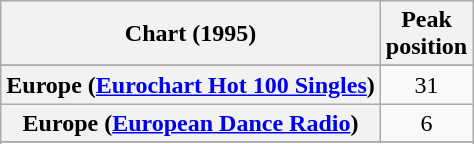<table class="wikitable sortable plainrowheaders" style="text-align:center">
<tr>
<th scope="col">Chart (1995)</th>
<th scope="col">Peak<br>position</th>
</tr>
<tr>
</tr>
<tr>
</tr>
<tr>
</tr>
<tr>
<th scope="row">Europe (<a href='#'>Eurochart Hot 100 Singles</a>)</th>
<td>31</td>
</tr>
<tr>
<th scope="row">Europe (<a href='#'>European Dance Radio</a>)</th>
<td>6</td>
</tr>
<tr>
</tr>
<tr>
</tr>
<tr>
</tr>
<tr>
</tr>
<tr>
</tr>
<tr>
</tr>
<tr>
</tr>
<tr>
</tr>
<tr>
</tr>
</table>
